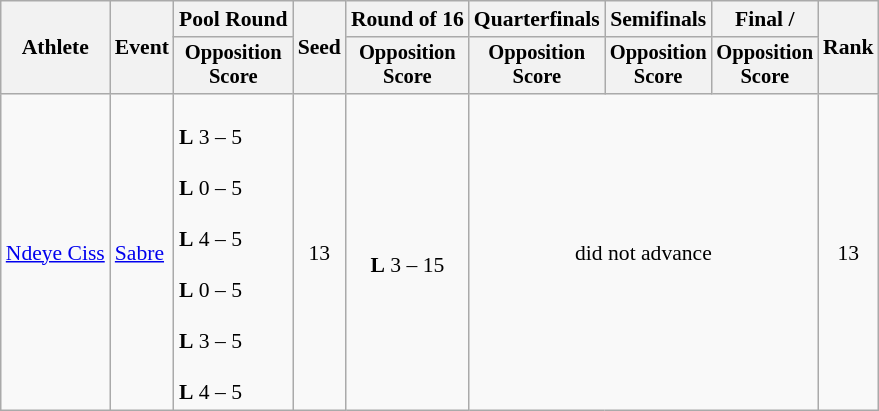<table class=wikitable style="font-size:90%">
<tr>
<th rowspan="2">Athlete</th>
<th rowspan="2">Event</th>
<th>Pool Round</th>
<th rowspan="2">Seed</th>
<th>Round of 16</th>
<th>Quarterfinals</th>
<th>Semifinals</th>
<th>Final / </th>
<th rowspan=2>Rank</th>
</tr>
<tr style="font-size:95%">
<th>Opposition<br>Score</th>
<th>Opposition<br>Score</th>
<th>Opposition<br>Score</th>
<th>Opposition<br>Score</th>
<th>Opposition<br>Score</th>
</tr>
<tr align=center>
<td align=left><a href='#'>Ndeye Ciss</a></td>
<td align=left><a href='#'>Sabre</a></td>
<td align=left><br><strong>L</strong> 3 – 5<br><br><strong>L</strong> 0 – 5<br><br><strong>L</strong> 4 – 5<br><br><strong>L</strong> 0 – 5<br><br><strong>L</strong> 3 – 5<br><br><strong>L</strong> 4 – 5</td>
<td>13</td>
<td><br><strong>L</strong> 3 – 15</td>
<td colspan=3>did not advance</td>
<td>13</td>
</tr>
</table>
